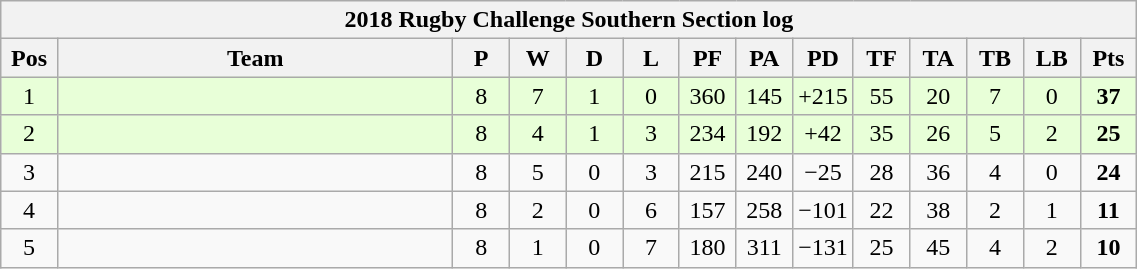<table class="wikitable" style="text-align:center; font-size:100%; width:60%;">
<tr>
<th colspan="100%" cellpadding="0" cellspacing="0"><strong>2018 Rugby Challenge Southern Section log</strong></th>
</tr>
<tr>
<th style="width:5%;">Pos</th>
<th style="width:35%;">Team</th>
<th style="width:5%;">P</th>
<th style="width:5%;">W</th>
<th style="width:5%;">D</th>
<th style="width:5%;">L</th>
<th style="width:5%;">PF</th>
<th style="width:5%;">PA</th>
<th style="width:5%;">PD</th>
<th style="width:5%;">TF</th>
<th style="width:5%;">TA</th>
<th style="width:5%;">TB</th>
<th style="width:5%;">LB</th>
<th style="width:5%;">Pts<br></th>
</tr>
<tr style="background:#E8FFD8;">
<td>1</td>
<td align=left></td>
<td>8</td>
<td>7</td>
<td>1</td>
<td>0</td>
<td>360</td>
<td>145</td>
<td>+215</td>
<td>55</td>
<td>20</td>
<td>7</td>
<td>0</td>
<td><strong>37</strong></td>
</tr>
<tr style="background:#E8FFD8;">
<td>2</td>
<td align=left></td>
<td>8</td>
<td>4</td>
<td>1</td>
<td>3</td>
<td>234</td>
<td>192</td>
<td>+42</td>
<td>35</td>
<td>26</td>
<td>5</td>
<td>2</td>
<td><strong>25</strong></td>
</tr>
<tr>
<td>3</td>
<td align=left></td>
<td>8</td>
<td>5</td>
<td>0</td>
<td>3</td>
<td>215</td>
<td>240</td>
<td>−25</td>
<td>28</td>
<td>36</td>
<td>4</td>
<td>0</td>
<td><strong>24</strong></td>
</tr>
<tr>
<td>4</td>
<td align=left></td>
<td>8</td>
<td>2</td>
<td>0</td>
<td>6</td>
<td>157</td>
<td>258</td>
<td>−101</td>
<td>22</td>
<td>38</td>
<td>2</td>
<td>1</td>
<td><strong>11</strong></td>
</tr>
<tr>
<td>5</td>
<td align=left></td>
<td>8</td>
<td>1</td>
<td>0</td>
<td>7</td>
<td>180</td>
<td>311</td>
<td>−131</td>
<td>25</td>
<td>45</td>
<td>4</td>
<td>2</td>
<td><strong>10</strong></td>
</tr>
</table>
